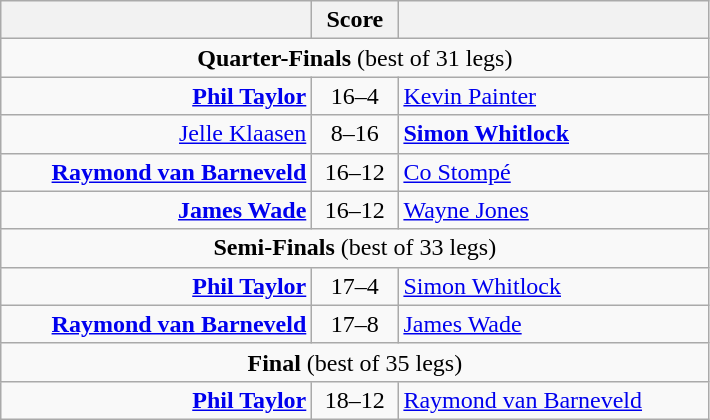<table class=wikitable style="text-align:center">
<tr>
<th width=200></th>
<th width=50>Score</th>
<th width=200></th>
</tr>
<tr align=center>
<td colspan="3"><strong>Quarter-Finals</strong> (best of 31 legs)</td>
</tr>
<tr align=left>
<td align=right><strong><a href='#'>Phil Taylor</a></strong> </td>
<td align=center>16–4</td>
<td> <a href='#'>Kevin Painter</a></td>
</tr>
<tr align=left>
<td align=right><a href='#'>Jelle Klaasen</a> </td>
<td align=center>8–16</td>
<td> <strong><a href='#'>Simon Whitlock</a></strong></td>
</tr>
<tr align=left>
<td align=right><strong><a href='#'>Raymond van Barneveld</a></strong> </td>
<td align=center>16–12</td>
<td> <a href='#'>Co Stompé</a></td>
</tr>
<tr align=left>
<td align=right><strong><a href='#'>James Wade</a></strong> </td>
<td align=center>16–12</td>
<td> <a href='#'>Wayne Jones</a></td>
</tr>
<tr align=center>
<td colspan="3"><strong>Semi-Finals</strong> (best of 33 legs)</td>
</tr>
<tr align=left>
<td align=right><strong><a href='#'>Phil Taylor</a></strong> </td>
<td align=center>17–4</td>
<td> <a href='#'>Simon Whitlock</a></td>
</tr>
<tr align=left>
<td align=right><strong><a href='#'>Raymond van Barneveld</a></strong> </td>
<td align=center>17–8</td>
<td> <a href='#'>James Wade</a></td>
</tr>
<tr align=center>
<td colspan="3"><strong>Final</strong> (best of 35 legs)</td>
</tr>
<tr align=left>
<td align=right><strong><a href='#'>Phil Taylor</a></strong> </td>
<td align=center>18–12</td>
<td> <a href='#'>Raymond van Barneveld</a></td>
</tr>
</table>
